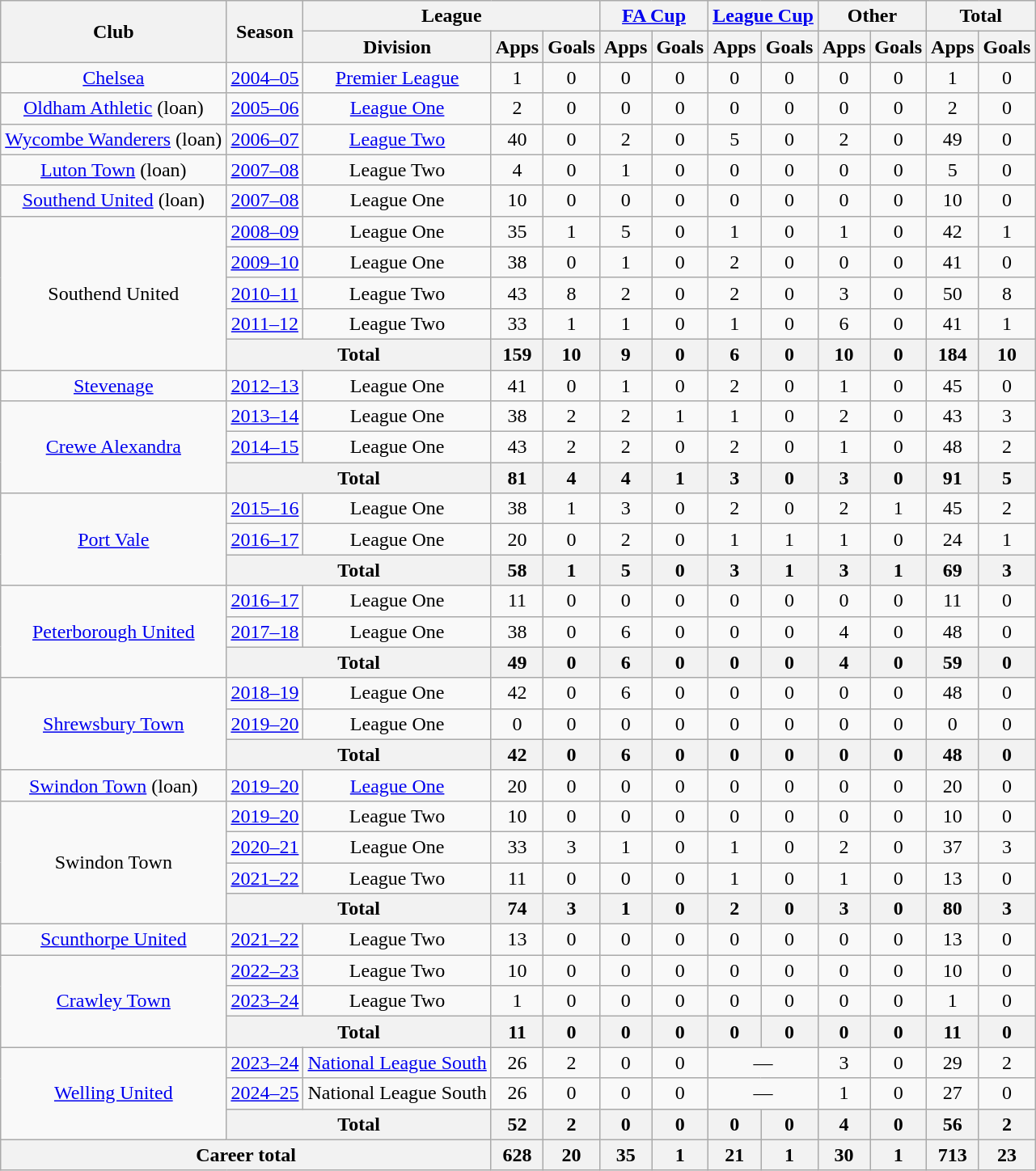<table class="wikitable" style="text-align: center">
<tr>
<th rowspan="2">Club</th>
<th rowspan="2">Season</th>
<th colspan="3">League</th>
<th colspan="2"><a href='#'>FA Cup</a></th>
<th colspan="2"><a href='#'>League Cup</a></th>
<th colspan="2">Other</th>
<th colspan="2">Total</th>
</tr>
<tr>
<th>Division</th>
<th>Apps</th>
<th>Goals</th>
<th>Apps</th>
<th>Goals</th>
<th>Apps</th>
<th>Goals</th>
<th>Apps</th>
<th>Goals</th>
<th>Apps</th>
<th>Goals</th>
</tr>
<tr>
<td><a href='#'>Chelsea</a></td>
<td><a href='#'>2004–05</a></td>
<td><a href='#'>Premier League</a></td>
<td>1</td>
<td>0</td>
<td>0</td>
<td>0</td>
<td>0</td>
<td>0</td>
<td>0</td>
<td>0</td>
<td>1</td>
<td>0</td>
</tr>
<tr>
<td><a href='#'>Oldham Athletic</a> (loan)</td>
<td><a href='#'>2005–06</a></td>
<td><a href='#'>League One</a></td>
<td>2</td>
<td>0</td>
<td>0</td>
<td>0</td>
<td>0</td>
<td>0</td>
<td>0</td>
<td>0</td>
<td>2</td>
<td>0</td>
</tr>
<tr>
<td><a href='#'>Wycombe Wanderers</a> (loan)</td>
<td><a href='#'>2006–07</a></td>
<td><a href='#'>League Two</a></td>
<td>40</td>
<td>0</td>
<td>2</td>
<td>0</td>
<td>5</td>
<td>0</td>
<td>2</td>
<td>0</td>
<td>49</td>
<td>0</td>
</tr>
<tr>
<td><a href='#'>Luton Town</a> (loan)</td>
<td><a href='#'>2007–08</a></td>
<td>League Two</td>
<td>4</td>
<td>0</td>
<td>1</td>
<td>0</td>
<td>0</td>
<td>0</td>
<td>0</td>
<td>0</td>
<td>5</td>
<td>0</td>
</tr>
<tr>
<td><a href='#'>Southend United</a> (loan)</td>
<td><a href='#'>2007–08</a></td>
<td>League One</td>
<td>10</td>
<td>0</td>
<td>0</td>
<td>0</td>
<td>0</td>
<td>0</td>
<td>0</td>
<td>0</td>
<td>10</td>
<td>0</td>
</tr>
<tr>
<td rowspan="5">Southend United</td>
<td><a href='#'>2008–09</a></td>
<td>League One</td>
<td>35</td>
<td>1</td>
<td>5</td>
<td>0</td>
<td>1</td>
<td>0</td>
<td>1</td>
<td>0</td>
<td>42</td>
<td>1</td>
</tr>
<tr>
<td><a href='#'>2009–10</a></td>
<td>League One</td>
<td>38</td>
<td>0</td>
<td>1</td>
<td>0</td>
<td>2</td>
<td>0</td>
<td>0</td>
<td>0</td>
<td>41</td>
<td>0</td>
</tr>
<tr>
<td><a href='#'>2010–11</a></td>
<td>League Two</td>
<td>43</td>
<td>8</td>
<td>2</td>
<td>0</td>
<td>2</td>
<td>0</td>
<td>3</td>
<td>0</td>
<td>50</td>
<td>8</td>
</tr>
<tr>
<td><a href='#'>2011–12</a></td>
<td>League Two</td>
<td>33</td>
<td>1</td>
<td>1</td>
<td>0</td>
<td>1</td>
<td>0</td>
<td>6</td>
<td>0</td>
<td>41</td>
<td>1</td>
</tr>
<tr>
<th colspan="2">Total</th>
<th>159</th>
<th>10</th>
<th>9</th>
<th>0</th>
<th>6</th>
<th>0</th>
<th>10</th>
<th>0</th>
<th>184</th>
<th>10</th>
</tr>
<tr>
<td><a href='#'>Stevenage</a></td>
<td><a href='#'>2012–13</a></td>
<td>League One</td>
<td>41</td>
<td>0</td>
<td>1</td>
<td>0</td>
<td>2</td>
<td>0</td>
<td>1</td>
<td>0</td>
<td>45</td>
<td>0</td>
</tr>
<tr>
<td rowspan="3"><a href='#'>Crewe Alexandra</a></td>
<td><a href='#'>2013–14</a></td>
<td>League One</td>
<td>38</td>
<td>2</td>
<td>2</td>
<td>1</td>
<td>1</td>
<td>0</td>
<td>2</td>
<td>0</td>
<td>43</td>
<td>3</td>
</tr>
<tr>
<td><a href='#'>2014–15</a></td>
<td>League One</td>
<td>43</td>
<td>2</td>
<td>2</td>
<td>0</td>
<td>2</td>
<td>0</td>
<td>1</td>
<td>0</td>
<td>48</td>
<td>2</td>
</tr>
<tr>
<th colspan="2">Total</th>
<th>81</th>
<th>4</th>
<th>4</th>
<th>1</th>
<th>3</th>
<th>0</th>
<th>3</th>
<th>0</th>
<th>91</th>
<th>5</th>
</tr>
<tr>
<td rowspan="3"><a href='#'>Port Vale</a></td>
<td><a href='#'>2015–16</a></td>
<td>League One</td>
<td>38</td>
<td>1</td>
<td>3</td>
<td>0</td>
<td>2</td>
<td>0</td>
<td>2</td>
<td>1</td>
<td>45</td>
<td>2</td>
</tr>
<tr>
<td><a href='#'>2016–17</a></td>
<td>League One</td>
<td>20</td>
<td>0</td>
<td>2</td>
<td>0</td>
<td>1</td>
<td>1</td>
<td>1</td>
<td>0</td>
<td>24</td>
<td>1</td>
</tr>
<tr>
<th colspan="2">Total</th>
<th>58</th>
<th>1</th>
<th>5</th>
<th>0</th>
<th>3</th>
<th>1</th>
<th>3</th>
<th>1</th>
<th>69</th>
<th>3</th>
</tr>
<tr>
<td rowspan="3"><a href='#'>Peterborough United</a></td>
<td><a href='#'>2016–17</a></td>
<td>League One</td>
<td>11</td>
<td>0</td>
<td>0</td>
<td>0</td>
<td>0</td>
<td>0</td>
<td>0</td>
<td>0</td>
<td>11</td>
<td>0</td>
</tr>
<tr>
<td><a href='#'>2017–18</a></td>
<td>League One</td>
<td>38</td>
<td>0</td>
<td>6</td>
<td>0</td>
<td>0</td>
<td>0</td>
<td>4</td>
<td>0</td>
<td>48</td>
<td>0</td>
</tr>
<tr>
<th colspan="2">Total</th>
<th>49</th>
<th>0</th>
<th>6</th>
<th>0</th>
<th>0</th>
<th>0</th>
<th>4</th>
<th>0</th>
<th>59</th>
<th>0</th>
</tr>
<tr>
<td rowspan="3"><a href='#'>Shrewsbury Town</a></td>
<td><a href='#'>2018–19</a></td>
<td>League One</td>
<td>42</td>
<td>0</td>
<td>6</td>
<td>0</td>
<td>0</td>
<td>0</td>
<td>0</td>
<td>0</td>
<td>48</td>
<td>0</td>
</tr>
<tr>
<td><a href='#'>2019–20</a></td>
<td>League One</td>
<td>0</td>
<td>0</td>
<td>0</td>
<td>0</td>
<td>0</td>
<td>0</td>
<td>0</td>
<td>0</td>
<td>0</td>
<td>0</td>
</tr>
<tr>
<th colspan="2">Total</th>
<th>42</th>
<th>0</th>
<th>6</th>
<th>0</th>
<th>0</th>
<th>0</th>
<th>0</th>
<th>0</th>
<th>48</th>
<th>0</th>
</tr>
<tr>
<td><a href='#'>Swindon Town</a> (loan)</td>
<td><a href='#'>2019–20</a></td>
<td><a href='#'>League One</a></td>
<td>20</td>
<td>0</td>
<td>0</td>
<td>0</td>
<td>0</td>
<td>0</td>
<td>0</td>
<td>0</td>
<td>20</td>
<td>0</td>
</tr>
<tr>
<td rowspan="4">Swindon Town</td>
<td><a href='#'>2019–20</a></td>
<td>League Two</td>
<td>10</td>
<td>0</td>
<td>0</td>
<td>0</td>
<td>0</td>
<td>0</td>
<td>0</td>
<td>0</td>
<td>10</td>
<td>0</td>
</tr>
<tr>
<td><a href='#'>2020–21</a></td>
<td>League One</td>
<td>33</td>
<td>3</td>
<td>1</td>
<td>0</td>
<td>1</td>
<td>0</td>
<td>2</td>
<td>0</td>
<td>37</td>
<td>3</td>
</tr>
<tr>
<td><a href='#'>2021–22</a></td>
<td>League Two</td>
<td>11</td>
<td>0</td>
<td>0</td>
<td>0</td>
<td>1</td>
<td>0</td>
<td>1</td>
<td>0</td>
<td>13</td>
<td>0</td>
</tr>
<tr>
<th colspan="2">Total</th>
<th>74</th>
<th>3</th>
<th>1</th>
<th>0</th>
<th>2</th>
<th>0</th>
<th>3</th>
<th>0</th>
<th>80</th>
<th>3</th>
</tr>
<tr>
<td><a href='#'>Scunthorpe United</a></td>
<td><a href='#'>2021–22</a></td>
<td>League Two</td>
<td>13</td>
<td>0</td>
<td>0</td>
<td>0</td>
<td>0</td>
<td>0</td>
<td>0</td>
<td>0</td>
<td>13</td>
<td>0</td>
</tr>
<tr>
<td rowspan="3"><a href='#'>Crawley Town</a></td>
<td><a href='#'>2022–23</a></td>
<td>League Two</td>
<td>10</td>
<td>0</td>
<td>0</td>
<td>0</td>
<td>0</td>
<td>0</td>
<td>0</td>
<td>0</td>
<td>10</td>
<td>0</td>
</tr>
<tr>
<td><a href='#'>2023–24</a></td>
<td>League Two</td>
<td>1</td>
<td>0</td>
<td>0</td>
<td>0</td>
<td>0</td>
<td>0</td>
<td>0</td>
<td>0</td>
<td>1</td>
<td>0</td>
</tr>
<tr>
<th colspan="2">Total</th>
<th>11</th>
<th>0</th>
<th>0</th>
<th>0</th>
<th>0</th>
<th>0</th>
<th>0</th>
<th>0</th>
<th>11</th>
<th>0</th>
</tr>
<tr>
<td rowspan=3><a href='#'>Welling United</a></td>
<td><a href='#'>2023–24</a></td>
<td><a href='#'>National League South</a></td>
<td>26</td>
<td>2</td>
<td>0</td>
<td>0</td>
<td colspan="2">—</td>
<td>3</td>
<td>0</td>
<td>29</td>
<td>2</td>
</tr>
<tr>
<td><a href='#'>2024–25</a></td>
<td>National League South</td>
<td>26</td>
<td>0</td>
<td>0</td>
<td>0</td>
<td colspan="2">—</td>
<td>1</td>
<td>0</td>
<td>27</td>
<td>0</td>
</tr>
<tr>
<th colspan="2">Total</th>
<th>52</th>
<th>2</th>
<th>0</th>
<th>0</th>
<th>0</th>
<th>0</th>
<th>4</th>
<th>0</th>
<th>56</th>
<th>2</th>
</tr>
<tr>
<th colspan="3">Career total</th>
<th>628</th>
<th>20</th>
<th>35</th>
<th>1</th>
<th>21</th>
<th>1</th>
<th>30</th>
<th>1</th>
<th>713</th>
<th>23</th>
</tr>
</table>
